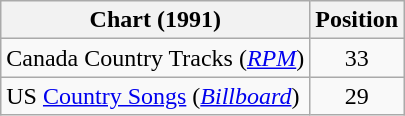<table class="wikitable sortable">
<tr>
<th scope="col">Chart (1991)</th>
<th scope="col">Position</th>
</tr>
<tr>
<td>Canada Country Tracks (<em><a href='#'>RPM</a></em>)</td>
<td align="center">33</td>
</tr>
<tr>
<td>US <a href='#'>Country Songs</a> (<em><a href='#'>Billboard</a></em>)</td>
<td align="center">29</td>
</tr>
</table>
